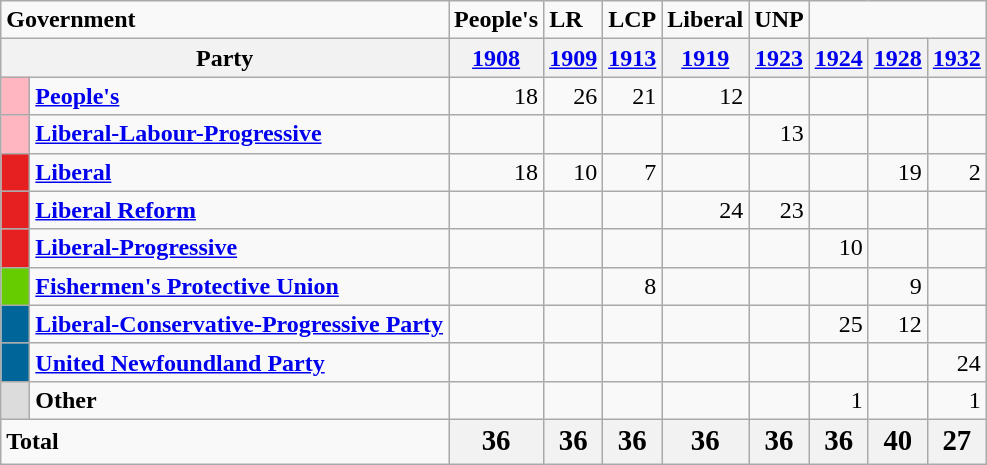<table class="wikitable">
<tr>
<td colspan = "2"><strong>Government</strong></td>
<td><strong>People's</strong></td>
<td><strong>LR</strong></td>
<td><strong>LCP</strong></td>
<td><strong>Liberal</strong></td>
<td><strong>UNP</strong></td>
</tr>
<tr>
<th colspan = "2">Party</th>
<th><a href='#'>1908</a></th>
<th><a href='#'>1909</a></th>
<th><a href='#'>1913</a></th>
<th><a href='#'>1919</a></th>
<th><a href='#'>1923</a></th>
<th><a href='#'>1924</a></th>
<th><a href='#'>1928</a></th>
<th><a href='#'>1932</a></th>
</tr>
<tr align = "right">
<td bgcolor="#FFB6C1">   </td>
<td align="left"><strong><a href='#'>People's</a></strong></td>
<td>18</td>
<td>26</td>
<td>21</td>
<td>12</td>
<td></td>
<td></td>
<td></td>
<td></td>
</tr>
<tr align = "right">
<td bgcolor="#FFB6C1">   </td>
<td align="left"><strong><a href='#'>Liberal-Labour-Progressive</a></strong></td>
<td></td>
<td></td>
<td></td>
<td></td>
<td>13</td>
<td></td>
<td></td>
<td></td>
</tr>
<tr align = "right">
<td bgcolor="#E62020">   </td>
<td align="left"><strong><a href='#'>Liberal</a></strong></td>
<td>18</td>
<td>10</td>
<td>7</td>
<td></td>
<td></td>
<td></td>
<td>19</td>
<td>2</td>
</tr>
<tr align = "right">
<td bgcolor="#E62020">   </td>
<td align="left"><strong><a href='#'>Liberal Reform</a></strong></td>
<td></td>
<td></td>
<td></td>
<td>24</td>
<td>23</td>
<td></td>
<td></td>
<td></td>
</tr>
<tr align = "right">
<td bgcolor="#E62020">   </td>
<td align="left"><strong><a href='#'>Liberal-Progressive</a></strong></td>
<td></td>
<td></td>
<td></td>
<td></td>
<td></td>
<td>10</td>
<td></td>
<td></td>
</tr>
<tr align = "right">
<td bgcolor="#66CC00">   </td>
<td align="left"><strong><a href='#'>Fishermen's Protective Union</a></strong></td>
<td></td>
<td></td>
<td>8</td>
<td></td>
<td></td>
<td></td>
<td>9</td>
<td></td>
</tr>
<tr align = "right">
<td bgcolor="#006699">   </td>
<td align="left"><strong><a href='#'>Liberal-Conservative-Progressive Party</a></strong></td>
<td></td>
<td></td>
<td></td>
<td></td>
<td></td>
<td>25</td>
<td>12</td>
<td></td>
</tr>
<tr align = "right">
<td bgcolor="#006699">   </td>
<td align="left"><strong><a href='#'>United Newfoundland Party</a></strong></td>
<td></td>
<td></td>
<td></td>
<td></td>
<td></td>
<td></td>
<td></td>
<td>24</td>
</tr>
<tr align = "right">
<td bgcolor="#DCDCDC">   </td>
<td align="left"><strong>Other</strong></td>
<td></td>
<td></td>
<td></td>
<td></td>
<td></td>
<td>1</td>
<td></td>
<td>1</td>
</tr>
<tr align = "right">
<td colspan = "2" align="left"><strong>Total</strong></td>
<th><strong><big>36</big></strong></th>
<th><strong><big>36</big></strong></th>
<th><strong><big>36</big></strong></th>
<th><strong><big>36</big></strong></th>
<th><strong><big>36</big></strong></th>
<th><strong><big>36</big></strong></th>
<th><strong><big>40</big></strong></th>
<th><strong><big>27</big></strong></th>
</tr>
</table>
